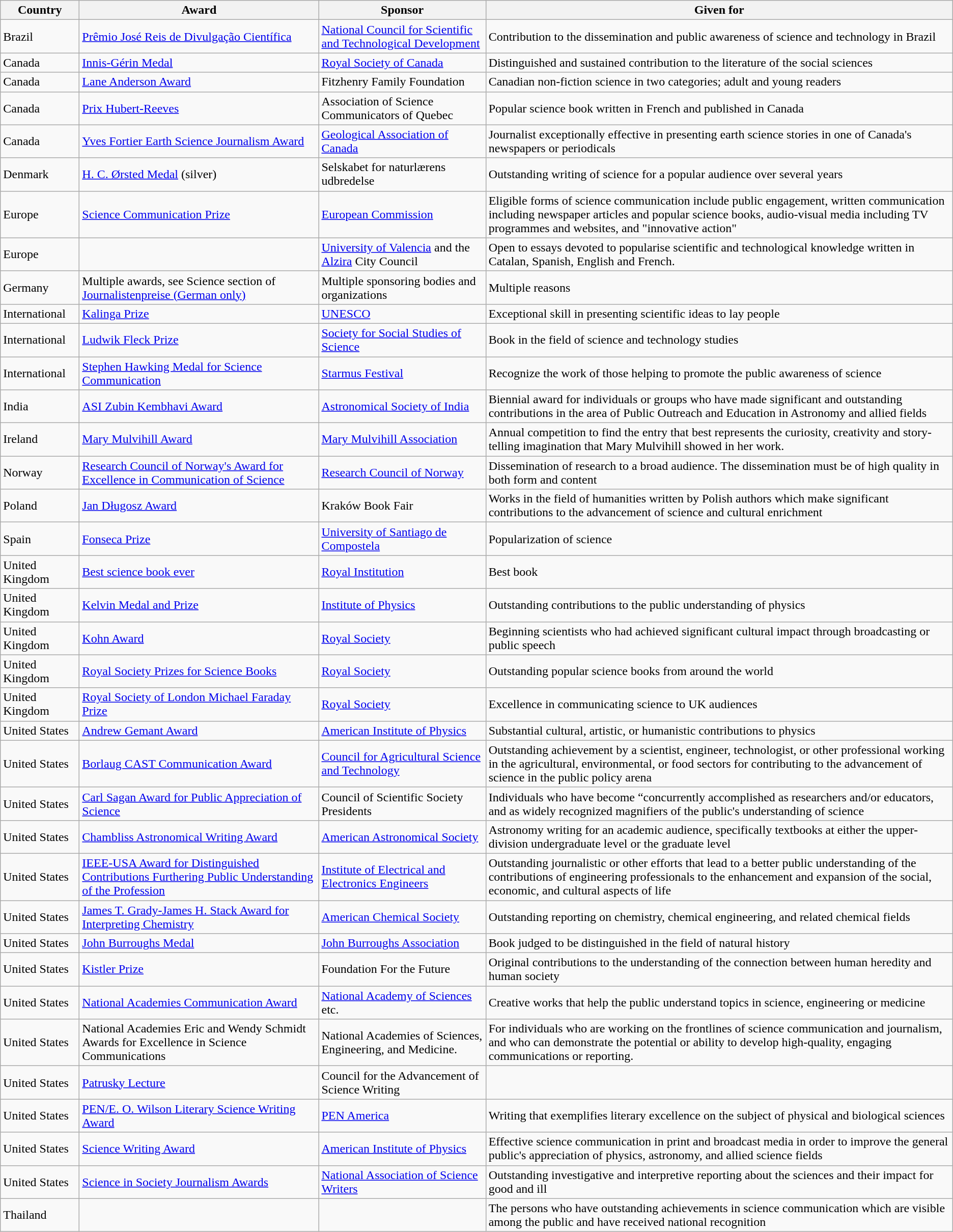<table class="wikitable sortable">
<tr>
<th style="width:6em;">Country</th>
<th>Award</th>
<th>Sponsor</th>
<th>Given for</th>
</tr>
<tr>
<td>Brazil</td>
<td><a href='#'>Prêmio José Reis de Divulgação Científica</a></td>
<td><a href='#'>National Council for Scientific and Technological Development</a></td>
<td>Contribution to the dissemination and public awareness of science and technology in Brazil</td>
</tr>
<tr>
<td>Canada</td>
<td><a href='#'>Innis-Gérin Medal</a></td>
<td><a href='#'>Royal Society of Canada</a></td>
<td>Distinguished and sustained contribution to the literature of the social sciences</td>
</tr>
<tr>
<td>Canada</td>
<td><a href='#'>Lane Anderson Award</a></td>
<td>Fitzhenry Family Foundation</td>
<td>Canadian non-fiction science in two categories; adult and young readers</td>
</tr>
<tr>
<td>Canada</td>
<td><a href='#'>Prix Hubert-Reeves</a></td>
<td>Association of Science Communicators of Quebec</td>
<td>Popular science book written in French and published in Canada</td>
</tr>
<tr>
<td>Canada</td>
<td><a href='#'>Yves Fortier Earth Science Journalism Award</a></td>
<td><a href='#'>Geological Association of Canada</a></td>
<td>Journalist exceptionally effective in presenting earth science stories in one of Canada's newspapers or periodicals</td>
</tr>
<tr>
<td>Denmark</td>
<td><a href='#'>H. C. Ørsted Medal</a> (silver)</td>
<td>Selskabet for naturlærens udbredelse</td>
<td>Outstanding writing of science for a popular audience over several years</td>
</tr>
<tr>
<td>Europe</td>
<td><a href='#'>Science Communication Prize</a></td>
<td><a href='#'>European Commission</a></td>
<td>Eligible forms of science communication include public engagement, written communication including newspaper articles and popular science books, audio-visual media including TV programmes and websites, and "innovative action"</td>
</tr>
<tr>
<td>Europe</td>
<td></td>
<td><a href='#'>University of Valencia</a> and the <a href='#'>Alzira</a> City Council</td>
<td>Open to essays devoted to popularise scientific and technological knowledge written in Catalan, Spanish, English and French.</td>
</tr>
<tr>
<td>Germany</td>
<td>Multiple awards, see Science section of <a href='#'>Journalistenpreise (German only)</a></td>
<td>Multiple sponsoring bodies and organizations</td>
<td>Multiple reasons</td>
</tr>
<tr>
<td>International</td>
<td><a href='#'>Kalinga Prize</a></td>
<td><a href='#'>UNESCO</a></td>
<td>Exceptional skill in presenting scientific ideas to lay people</td>
</tr>
<tr>
<td>International</td>
<td><a href='#'>Ludwik Fleck Prize</a></td>
<td><a href='#'>Society for Social Studies of Science</a></td>
<td>Book in the field of science and technology studies</td>
</tr>
<tr>
<td>International</td>
<td><a href='#'>Stephen Hawking Medal for Science Communication</a></td>
<td><a href='#'>Starmus Festival</a></td>
<td>Recognize the work of those helping to promote the public awareness of science</td>
</tr>
<tr>
<td>India</td>
<td><a href='#'>ASI Zubin Kembhavi Award</a></td>
<td><a href='#'>Astronomical Society of India</a></td>
<td>Biennial award for individuals or groups who have made significant and outstanding contributions in the area of  Public Outreach and Education in Astronomy and allied fields</td>
</tr>
<tr>
<td>Ireland</td>
<td><a href='#'>Mary Mulvihill Award</a></td>
<td><a href='#'>Mary Mulvihill Association</a></td>
<td>Annual competition to find the entry that best represents the curiosity, creativity and story-telling imagination that Mary Mulvihill showed in her work.</td>
</tr>
<tr>
<td>Norway</td>
<td><a href='#'>Research Council of Norway's Award for Excellence in Communication of Science</a></td>
<td><a href='#'>Research Council of Norway</a></td>
<td>Dissemination of research to a broad audience. The dissemination must be of high quality in both form and content</td>
</tr>
<tr>
<td>Poland</td>
<td><a href='#'>Jan Długosz Award</a></td>
<td>Kraków Book Fair</td>
<td>Works in the field of humanities written by Polish authors which make significant contributions to the advancement of science and cultural enrichment</td>
</tr>
<tr>
<td>Spain</td>
<td><a href='#'>Fonseca Prize</a></td>
<td><a href='#'>University of Santiago de Compostela</a></td>
<td>Popularization of science</td>
</tr>
<tr>
<td>United Kingdom</td>
<td><a href='#'>Best science book ever</a></td>
<td><a href='#'>Royal Institution</a></td>
<td>Best book</td>
</tr>
<tr>
<td>United Kingdom</td>
<td><a href='#'>Kelvin Medal and Prize</a></td>
<td><a href='#'>Institute of Physics</a></td>
<td>Outstanding contributions to the public understanding of physics</td>
</tr>
<tr>
<td>United Kingdom</td>
<td><a href='#'>Kohn Award</a></td>
<td><a href='#'>Royal Society</a></td>
<td>Beginning scientists who had achieved significant cultural impact through broadcasting or public speech</td>
</tr>
<tr>
<td>United Kingdom</td>
<td><a href='#'>Royal Society Prizes for Science Books</a></td>
<td><a href='#'>Royal Society</a></td>
<td>Outstanding popular science books from around the world</td>
</tr>
<tr>
<td>United Kingdom</td>
<td><a href='#'>Royal Society of London Michael Faraday Prize</a></td>
<td><a href='#'>Royal Society</a></td>
<td>Excellence in communicating science to UK audiences</td>
</tr>
<tr>
<td>United States</td>
<td><a href='#'>Andrew Gemant Award</a></td>
<td><a href='#'>American Institute of Physics</a></td>
<td>Substantial cultural, artistic, or humanistic contributions to physics</td>
</tr>
<tr>
<td>United States</td>
<td><a href='#'>Borlaug CAST Communication Award</a></td>
<td><a href='#'>Council for Agricultural Science and Technology</a></td>
<td>Outstanding achievement by a scientist, engineer, technologist, or other professional working in the agricultural, environmental, or food sectors for contributing to the advancement of science in the public policy arena</td>
</tr>
<tr>
<td>United States</td>
<td><a href='#'>Carl Sagan Award for Public Appreciation of Science</a></td>
<td>Council of Scientific Society Presidents</td>
<td>Individuals who have become “concurrently accomplished as researchers and/or educators, and as widely recognized magnifiers of the public's understanding of science</td>
</tr>
<tr>
<td>United States</td>
<td><a href='#'>Chambliss Astronomical Writing Award</a></td>
<td><a href='#'>American Astronomical Society</a></td>
<td>Astronomy writing for an academic audience, specifically textbooks at either the upper-division undergraduate level or the graduate level</td>
</tr>
<tr>
<td>United States</td>
<td><a href='#'>IEEE-USA Award for Distinguished Contributions Furthering Public Understanding of the Profession</a></td>
<td><a href='#'>Institute of Electrical and Electronics Engineers</a></td>
<td>Outstanding journalistic or other efforts that lead to a better public understanding of the contributions of engineering professionals to the enhancement and expansion of the social, economic, and cultural aspects of life</td>
</tr>
<tr>
<td>United States</td>
<td><a href='#'>James T. Grady-James H. Stack Award for Interpreting Chemistry</a></td>
<td><a href='#'>American Chemical Society</a></td>
<td>Outstanding reporting on chemistry, chemical engineering, and related chemical fields</td>
</tr>
<tr>
<td>United States</td>
<td><a href='#'>John Burroughs Medal</a></td>
<td><a href='#'>John Burroughs Association</a></td>
<td>Book judged to be distinguished in the field of natural history</td>
</tr>
<tr>
<td>United States</td>
<td><a href='#'>Kistler Prize</a></td>
<td>Foundation For the Future</td>
<td>Original contributions to the understanding of the connection between human heredity and human society</td>
</tr>
<tr>
<td>United States</td>
<td><a href='#'>National Academies Communication Award</a></td>
<td><a href='#'>National Academy of Sciences</a> etc.</td>
<td>Creative works that help the public understand topics in science, engineering or medicine</td>
</tr>
<tr>
<td>United States</td>
<td>National Academies Eric and Wendy Schmidt Awards for Excellence in Science Communications</td>
<td>National Academies of Sciences, Engineering, and Medicine.</td>
<td>For individuals who are working on the frontlines of science communication and journalism, and who can demonstrate the potential or ability to develop high-quality, engaging communications or reporting.</td>
</tr>
<tr>
<td>United States</td>
<td><a href='#'>Patrusky Lecture</a></td>
<td>Council for the Advancement of Science Writing</td>
<td></td>
</tr>
<tr>
<td>United States</td>
<td><a href='#'>PEN/E. O. Wilson Literary Science Writing Award</a></td>
<td><a href='#'>PEN America</a></td>
<td>Writing that exemplifies literary excellence on the subject of physical and biological sciences</td>
</tr>
<tr>
<td>United States</td>
<td><a href='#'>Science Writing Award</a></td>
<td><a href='#'>American Institute of Physics</a></td>
<td>Effective science communication in print and broadcast media in order to improve the general public's appreciation of physics, astronomy, and allied science fields</td>
</tr>
<tr>
<td>United States</td>
<td><a href='#'>Science in Society Journalism Awards</a></td>
<td><a href='#'>National Association of Science Writers</a></td>
<td>Outstanding investigative and interpretive reporting about the sciences and their impact for good and ill</td>
</tr>
<tr>
<td>Thailand</td>
<td></td>
<td><small></small></td>
<td>The persons who have outstanding achievements in science communication which are visible among the public and have received national recognition</td>
</tr>
</table>
